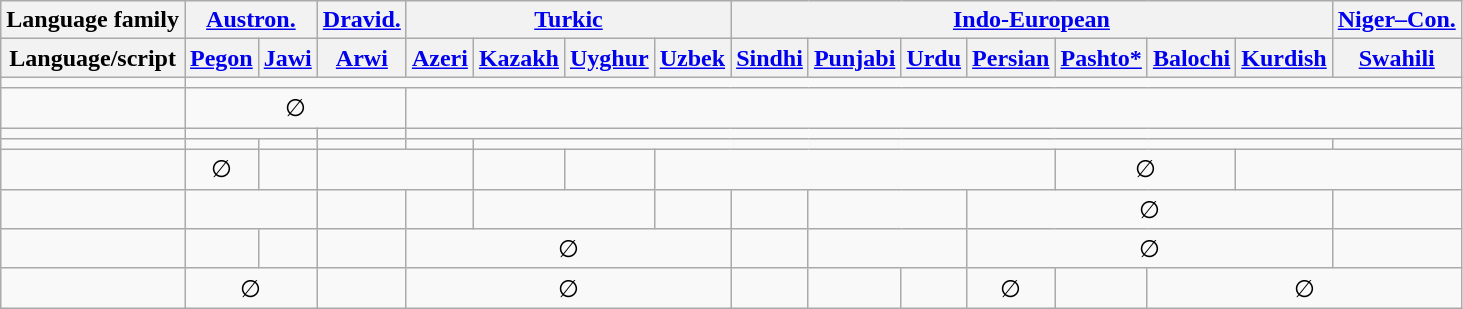<table class="wikitable">
<tr>
<th>Language family</th>
<th colspan="2"><a href='#'>Austron.</a></th>
<th><a href='#'>Dravid.</a></th>
<th colspan="4"><a href='#'>Turkic</a></th>
<th colspan="7"><a href='#'>Indo-European</a></th>
<th><a href='#'>Niger–Con.</a></th>
</tr>
<tr>
<th>Language/script</th>
<th><a href='#'>Pegon</a></th>
<th><a href='#'>Jawi</a></th>
<th><a href='#'>Arwi</a></th>
<th><a href='#'>Azeri</a></th>
<th><a href='#'>Kazakh</a></th>
<th><a href='#'>Uyghur</a></th>
<th><a href='#'>Uzbek</a></th>
<th><a href='#'>Sindhi</a></th>
<th><a href='#'>Punjabi</a></th>
<th><a href='#'>Urdu</a></th>
<th><a href='#'>Persian</a></th>
<th><a href='#'>Pashto*</a></th>
<th><a href='#'>Balochi</a></th>
<th><a href='#'>Kurdish</a></th>
<th><a href='#'>Swahili</a></th>
</tr>
<tr style="text-align:center;">
<td></td>
<td colspan="15"><big></big></td>
</tr>
<tr style="text-align:center;">
<td></td>
<td colspan="3">∅</td>
<td colspan="12"><big></big></td>
</tr>
<tr style="text-align:center;">
<td></td>
<td colspan="2"><big></big></td>
<td><big></big></td>
<td colspan="12"><big></big></td>
</tr>
<tr style="text-align:center;">
<td></td>
<td><big></big></td>
<td><big></big></td>
<td><big></big></td>
<td><big></big></td>
<td colspan="10"><big></big></td>
<td><big></big></td>
</tr>
<tr style="text-align:center;">
<td></td>
<td>∅</td>
<td><big></big></td>
<td colspan="2"><big></big></td>
<td><big></big></td>
<td><big></big></td>
<td colspan="5"><big></big></td>
<td colspan="2">∅</td>
<td colspan="2"><big></big></td>
</tr>
<tr style="text-align:center;">
<td></td>
<td colspan="2"><big></big></td>
<td><big></big></td>
<td><big></big></td>
<td colspan="2"><big></big></td>
<td><big></big></td>
<td><big></big></td>
<td colspan="2"><big></big></td>
<td colspan="4">∅</td>
<td><big></big></td>
</tr>
<tr style="text-align:center;">
<td></td>
<td><big></big></td>
<td><big></big></td>
<td><big></big></td>
<td colspan="4">∅</td>
<td><big></big></td>
<td colspan="2"><big></big></td>
<td colspan="4">∅</td>
<td><big></big></td>
</tr>
<tr style="text-align:center;">
<td></td>
<td colspan="2">∅</td>
<td><big></big></td>
<td colspan="4">∅</td>
<td><big></big></td>
<td><big></big></td>
<td><big></big></td>
<td>∅</td>
<td><big></big></td>
<td colspan="3">∅</td>
</tr>
</table>
